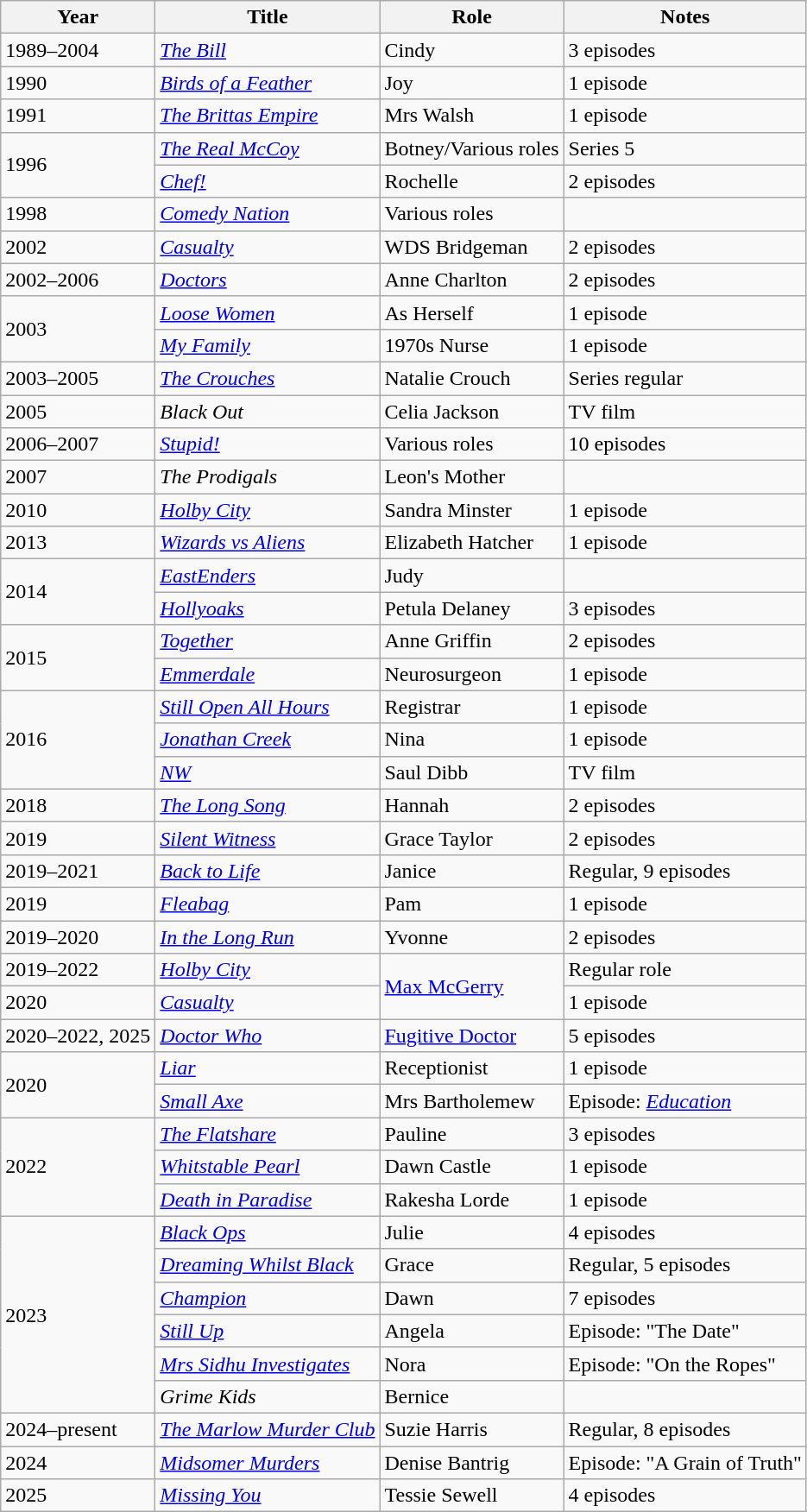<table class="wikitable">
<tr>
<th>Year</th>
<th>Title</th>
<th>Role</th>
<th>Notes</th>
</tr>
<tr>
<td>1989–2004</td>
<td><em><a href='#'>The Bill</a></em></td>
<td>Cindy</td>
<td>3 episodes</td>
</tr>
<tr>
<td>1990</td>
<td><em><a href='#'>Birds of a Feather</a></em></td>
<td>Joy</td>
<td>1 episode</td>
</tr>
<tr>
<td>1991</td>
<td><em><a href='#'>The Brittas Empire</a></em></td>
<td>Mrs Walsh</td>
<td>1 episode</td>
</tr>
<tr>
<td rowspan="2">1996</td>
<td><em><a href='#'>The Real McCoy</a></em></td>
<td>Botney/Various roles</td>
<td>Series 5</td>
</tr>
<tr>
<td><em><a href='#'>Chef!</a></em></td>
<td>Rochelle</td>
<td>2 episodes</td>
</tr>
<tr>
<td>1998</td>
<td><em><a href='#'>Comedy Nation</a></em></td>
<td>Various roles</td>
<td></td>
</tr>
<tr>
<td>2002</td>
<td><em><a href='#'>Casualty</a></em></td>
<td>WDS Bridgeman</td>
<td>2 episodes</td>
</tr>
<tr>
<td>2002–2006</td>
<td><em><a href='#'>Doctors</a></em></td>
<td>Anne Charlton</td>
<td>2 episodes</td>
</tr>
<tr>
<td rowspan="2">2003</td>
<td><em><a href='#'>Loose Women</a></em></td>
<td>As Herself</td>
<td>1 episode</td>
</tr>
<tr>
<td><em><a href='#'>My Family</a></em></td>
<td>1970s Nurse</td>
<td>1 episode</td>
</tr>
<tr>
<td>2003–2005</td>
<td><em><a href='#'>The Crouches</a></em></td>
<td>Natalie Crouch</td>
<td>Series regular</td>
</tr>
<tr>
<td>2005</td>
<td><em>Black Out</em></td>
<td>Celia Jackson</td>
<td>TV film</td>
</tr>
<tr>
<td>2006–2007</td>
<td><em><a href='#'>Stupid!</a></em></td>
<td>Various roles</td>
<td>10 episodes</td>
</tr>
<tr>
<td>2007</td>
<td><em>The Prodigals</em></td>
<td>Leon's Mother</td>
<td></td>
</tr>
<tr>
<td>2010</td>
<td><em><a href='#'>Holby City</a></em></td>
<td>Sandra Minster</td>
<td>1 episode</td>
</tr>
<tr>
<td>2013</td>
<td><em><a href='#'>Wizards vs Aliens</a></em></td>
<td>Elizabeth Hatcher</td>
<td>1 episode</td>
</tr>
<tr>
<td rowspan="2">2014</td>
<td><em><a href='#'>EastEnders</a></em></td>
<td>Judy</td>
<td></td>
</tr>
<tr>
<td><em><a href='#'>Hollyoaks</a></em></td>
<td>Petula Delaney</td>
<td>3 episodes</td>
</tr>
<tr>
<td rowspan="2">2015</td>
<td><em><a href='#'>Together</a></em></td>
<td>Anne Griffin</td>
<td>2 episodes</td>
</tr>
<tr>
<td><em><a href='#'>Emmerdale</a></em></td>
<td>Neurosurgeon</td>
<td>1 episode</td>
</tr>
<tr>
<td rowspan="3">2016</td>
<td><em><a href='#'>Still Open All Hours</a></em></td>
<td>Registrar</td>
<td>1 episode</td>
</tr>
<tr>
<td><em><a href='#'>Jonathan Creek</a></em></td>
<td>Nina</td>
<td>1 episode</td>
</tr>
<tr>
<td><em><a href='#'>NW</a></em></td>
<td>Saul Dibb</td>
<td>TV film</td>
</tr>
<tr>
<td>2018</td>
<td><em><a href='#'>The Long Song</a></em></td>
<td>Hannah</td>
<td>2 episodes</td>
</tr>
<tr>
<td>2019</td>
<td><em><a href='#'>Silent Witness</a></em></td>
<td>Grace Taylor</td>
<td>2 episodes</td>
</tr>
<tr>
<td>2019–2021</td>
<td><em><a href='#'>Back to Life</a></em></td>
<td>Janice</td>
<td>Regular, 9 episodes</td>
</tr>
<tr>
<td>2019</td>
<td><em><a href='#'>Fleabag</a></em></td>
<td>Pam</td>
<td>1 episode</td>
</tr>
<tr>
<td>2019–2020</td>
<td><em><a href='#'>In the Long Run</a></em></td>
<td>Yvonne</td>
<td>2 episodes</td>
</tr>
<tr>
<td>2019–2022</td>
<td><em><a href='#'>Holby City</a></em></td>
<td rowspan="2"><a href='#'>Max McGerry</a></td>
<td>Regular role</td>
</tr>
<tr>
<td>2020</td>
<td><em><a href='#'>Casualty</a></em></td>
<td>1 episode</td>
</tr>
<tr>
<td>2020–2022, 2025</td>
<td><em><a href='#'>Doctor Who</a></em></td>
<td><a href='#'>Fugitive Doctor</a></td>
<td>5 episodes</td>
</tr>
<tr>
<td rowspan="2">2020</td>
<td><em><a href='#'>Liar</a></em></td>
<td>Receptionist</td>
<td>1 episode</td>
</tr>
<tr>
<td><em><a href='#'>Small Axe</a></em></td>
<td>Mrs Bartholemew</td>
<td>Episode: <em><a href='#'>Education</a></em></td>
</tr>
<tr>
<td rowspan="3">2022</td>
<td><em><a href='#'>The Flatshare</a></em></td>
<td>Pauline</td>
<td>3 episodes</td>
</tr>
<tr>
<td><em><a href='#'>Whitstable Pearl</a></em></td>
<td>Dawn Castle</td>
<td>1 episode</td>
</tr>
<tr>
<td><em><a href='#'>Death in Paradise</a></em></td>
<td>Rakesha Lorde</td>
<td>1 episode</td>
</tr>
<tr>
<td rowspan="6">2023</td>
<td><em><a href='#'>Black Ops</a></em></td>
<td>Julie</td>
<td>4 episodes</td>
</tr>
<tr>
<td><em><a href='#'>Dreaming Whilst Black</a></em></td>
<td>Grace</td>
<td>Regular, 5 episodes</td>
</tr>
<tr>
<td><em><a href='#'>Champion</a></em></td>
<td>Dawn</td>
<td>7 episodes</td>
</tr>
<tr>
<td><em><a href='#'>Still Up</a></em></td>
<td>Angela</td>
<td>Episode: "The Date"</td>
</tr>
<tr>
<td><em><a href='#'>Mrs Sidhu Investigates</a></em></td>
<td>Nora</td>
<td>Episode: "On the Ropes"</td>
</tr>
<tr>
<td><em>Grime Kids</em></td>
<td>Bernice</td>
<td></td>
</tr>
<tr>
<td>2024–present</td>
<td><em><a href='#'>The Marlow Murder Club</a></em></td>
<td>Suzie Harris</td>
<td>Regular, 8 episodes</td>
</tr>
<tr>
<td>2024</td>
<td><em><a href='#'>Midsomer Murders</a></em></td>
<td>Denise Bantrig</td>
<td>Episode: "A Grain of Truth"</td>
</tr>
<tr>
<td>2025</td>
<td><em><a href='#'>Missing You</a></em></td>
<td>Tessie Sewell</td>
<td>4 episodes</td>
</tr>
</table>
